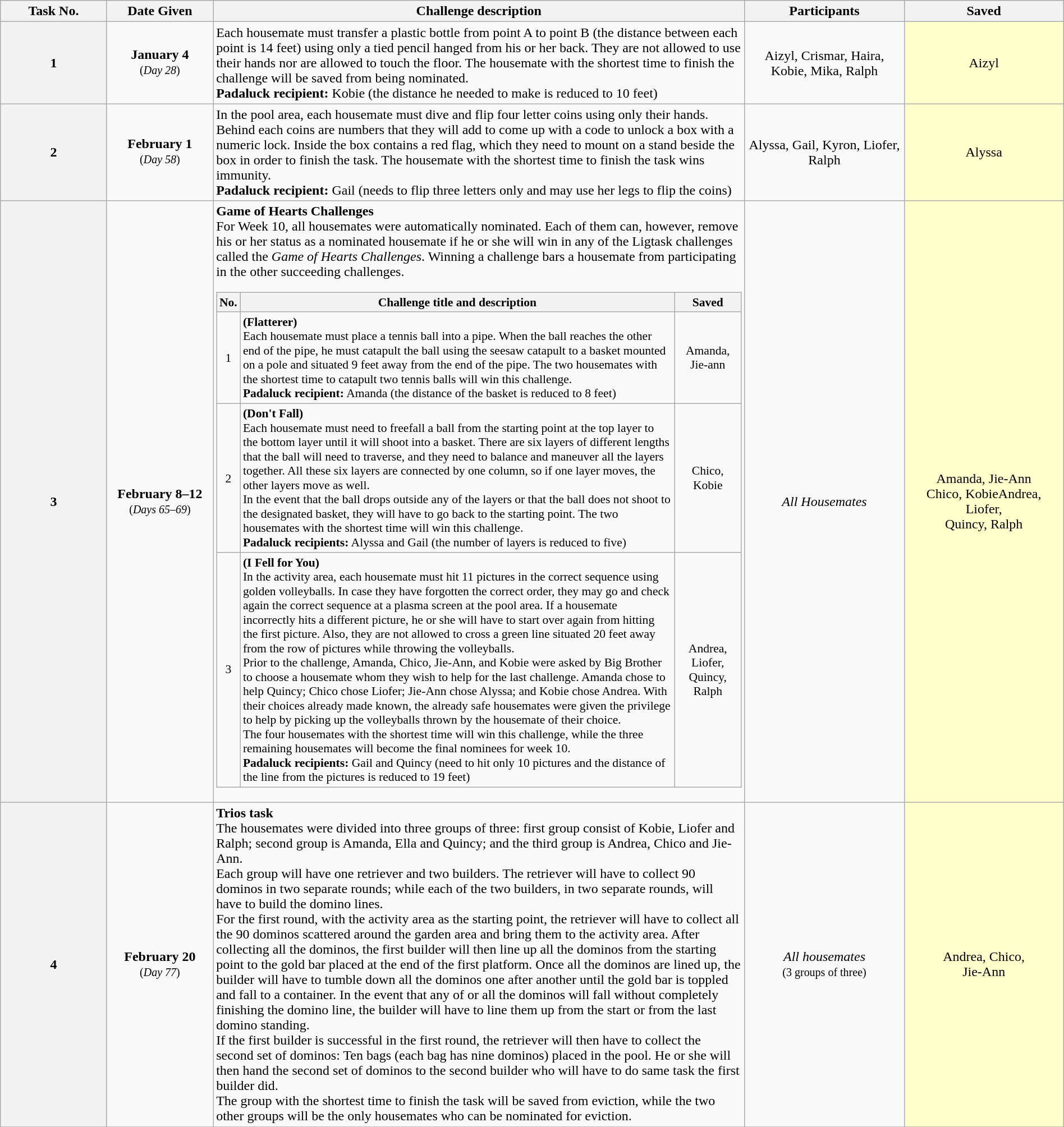<table class="wikitable" style="text-align:center; font-size:100%; line-height:18px;" width="100%">
<tr>
<th style="width: 10%;">Task No.</th>
<th style="width: 10%;">Date Given</th>
<th style="width: 50%;">Challenge description</th>
<th style="width: 15%;">Participants</th>
<th style="width: 15%;">Saved</th>
</tr>
<tr>
<th>1</th>
<td><strong>January 4</strong><br><small>(<em>Day 28</em>)</small></td>
<td align="left">Each housemate must transfer a plastic bottle from point A to point B (the distance between each point is 14 feet) using only a tied pencil hanged from his or her back. They are not allowed to use their hands nor are allowed to touch the floor. The housemate with the shortest time to finish the challenge will be saved from being nominated.<br><strong>Padaluck recipient:</strong> Kobie (the distance he needed to make is reduced to 10 feet)</td>
<td>Aizyl, Crismar, Haira, Kobie, Mika, Ralph</td>
<td style="background:#FFFFCC;">Aizyl</td>
</tr>
<tr>
<th>2</th>
<td><strong>February 1</strong><br><small>(<em>Day 58</em>)</small></td>
<td align="left">In the pool area, each housemate must dive and flip four letter coins using only their hands. Behind each coins are numbers that they will add to come up with a code to unlock a box with a numeric lock. Inside the box contains a red flag, which they need to mount on a stand beside the box in order to finish the task. The housemate with the shortest time to finish the task wins immunity.<br><strong>Padaluck recipient:</strong> Gail (needs to flip three letters only and may use her legs to flip the coins)</td>
<td>Alyssa, Gail, Kyron, Liofer, Ralph</td>
<td style="background:#FFFFCC;">Alyssa</td>
</tr>
<tr>
<th>3</th>
<td><strong>February 8–12</strong><br><small>(<em>Days 65–69</em>)</small></td>
<td align="left"><strong>Game of Hearts Challenges</strong><br>For Week 10, all housemates were automatically nominated. Each of them can, however, remove his or her status as a nominated housemate if he or she will win in any of the Ligtask challenges called the <em>Game of Hearts Challenges</em>. Winning a challenge bars a housemate from participating in the other succeeding challenges.<br><table class="wikitable collapsible collapsed" style="text-align: center; font-size:90%; line-height:17px;" width="100%">
<tr>
<th>No.</th>
<th>Challenge title and description</th>
<th>Saved</th>
</tr>
<tr>
<td>1</td>
<td align="left"><strong> (Flatterer)</strong><br>Each housemate must place a tennis ball into a pipe. When the ball reaches the other end of the pipe, he must catapult the ball using the seesaw catapult to a basket mounted on a pole and situated 9 feet away from the end of the pipe. The two housemates with the shortest time to catapult two tennis balls will win this challenge.<br><strong>Padaluck recipient:</strong> Amanda (the distance of the basket is reduced to 8 feet)</td>
<td>Amanda, Jie-ann</td>
</tr>
<tr>
<td>2</td>
<td align="left"><strong> (Don't Fall)</strong><br>Each housemate must need to freefall a ball from the starting point at the top layer to the bottom layer until it will shoot into a basket. There are six layers of different lengths that the ball will need to traverse, and they need to balance and maneuver all the layers together. All these six layers are connected by one column, so if one layer moves, the other layers move as well.<br>In the event that the ball drops outside any of the layers or that the ball does not shoot to the designated basket, they will have to go back to the starting point. The two housemates with the shortest time will win this challenge.<br><strong>Padaluck recipients:</strong> Alyssa and Gail (the number of layers is reduced to five)</td>
<td>Chico, Kobie</td>
</tr>
<tr>
<td>3</td>
<td align="left"><strong> (I Fell for You)</strong><br>In the activity area, each housemate must hit 11 pictures in the correct sequence using golden volleyballs. In case they have forgotten the correct order, they may go and check again the correct sequence at a plasma screen at the pool area. If a housemate incorrectly hits a different picture, he or she will have to start over again from hitting the first picture. Also, they are not allowed to cross a green line situated 20 feet away from the row of pictures while throwing the volleyballs.<br>Prior to the challenge, Amanda, Chico, Jie-Ann, and Kobie were asked by Big Brother to choose a housemate whom they wish to help for the last challenge. Amanda chose to help Quincy; Chico chose Liofer; Jie-Ann chose Alyssa; and Kobie chose Andrea. With their choices already made known, the already safe housemates were given the privilege to help by picking up the volleyballs thrown by the housemate of their choice.<br>The four housemates with the shortest time will win this challenge, while the three remaining housemates will become the final nominees for week 10.<br><strong>Padaluck recipients:</strong> Gail and Quincy (need to hit only 10 pictures and the distance of the line from the pictures is reduced to 19 feet)</td>
<td>Andrea, Liofer, Quincy, Ralph</td>
</tr>
</table>
</td>
<td><em>All Housemates</em></td>
<td style="background:#FFFFCC;">Amanda, Jie-Ann<br>Chico, KobieAndrea, Liofer,<br>Quincy, Ralph</td>
</tr>
<tr>
<th>4</th>
<td><strong>February 20</strong><br><small>(<em>Day 77</em>)</small></td>
<td align="left"><strong>Trios task</strong><br>The housemates were divided into three groups of three: first group consist of Kobie, Liofer and Ralph; second group is Amanda, Ella and Quincy; and the third group is Andrea, Chico and Jie-Ann.<br>Each group will have one retriever and two builders. The retriever will have to collect 90 dominos in two separate rounds; while each of the two builders, in two separate rounds, will have to build the domino lines.<br>For the first round, with the activity area as the starting point, the retriever will have to collect all the 90 dominos scattered around the garden area and bring them to the activity area. After collecting all the dominos, the first builder will then line up all the dominos from the starting point to the gold bar placed at the end of the first platform. Once all the dominos are lined up, the builder will have to tumble down all the dominos one after another until the gold bar is toppled and fall to a container. In the event that any of or all the dominos will fall without completely finishing the domino line, the builder will have to line them up from the start or from the last domino standing.<br>If the first builder is successful in the first round, the retriever will then have to collect the second set of dominos: Ten bags (each bag has nine dominos) placed in the pool. He or she will then hand the second set of dominos to the second builder who will have to do same task the first builder did.<br>The group with the shortest time to finish the task will be saved from eviction, while the two other groups will be the only housemates who can be nominated for eviction.</td>
<td><em>All housemates</em><br><small>(3 groups of three)</small></td>
<td style="background:#FFFFCC;">Andrea, Chico,<br>Jie-Ann</td>
</tr>
<tr>
</tr>
</table>
